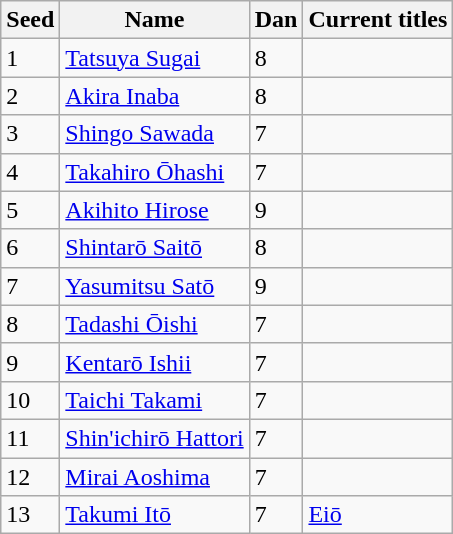<table class='wikitable'>
<tr>
<th>Seed</th>
<th>Name</th>
<th>Dan</th>
<th>Current titles</th>
</tr>
<tr>
<td>1</td>
<td><a href='#'>Tatsuya Sugai</a></td>
<td>8</td>
<td></td>
</tr>
<tr>
<td>2</td>
<td><a href='#'>Akira Inaba</a></td>
<td>8</td>
<td></td>
</tr>
<tr>
<td>3</td>
<td><a href='#'>Shingo Sawada</a></td>
<td>7</td>
<td></td>
</tr>
<tr>
<td>4</td>
<td><a href='#'>Takahiro Ōhashi</a></td>
<td>7</td>
<td></td>
</tr>
<tr>
<td>5</td>
<td><a href='#'>Akihito Hirose</a></td>
<td>9</td>
<td></td>
</tr>
<tr>
<td>6</td>
<td><a href='#'>Shintarō Saitō</a></td>
<td>8</td>
<td></td>
</tr>
<tr>
<td>7</td>
<td><a href='#'>Yasumitsu Satō</a></td>
<td>9</td>
<td></td>
</tr>
<tr>
<td>8</td>
<td><a href='#'>Tadashi Ōishi</a></td>
<td>7</td>
<td></td>
</tr>
<tr>
<td>9</td>
<td><a href='#'>Kentarō Ishii</a></td>
<td>7</td>
<td></td>
</tr>
<tr>
<td>10</td>
<td><a href='#'>Taichi Takami</a></td>
<td>7</td>
<td></td>
</tr>
<tr>
<td>11</td>
<td><a href='#'>Shin'ichirō Hattori</a></td>
<td>7</td>
<td></td>
</tr>
<tr>
<td>12</td>
<td><a href='#'>Mirai Aoshima</a></td>
<td>7</td>
<td></td>
</tr>
<tr>
<td>13</td>
<td><a href='#'>Takumi Itō</a></td>
<td>7</td>
<td><a href='#'>Eiō</a></td>
</tr>
</table>
